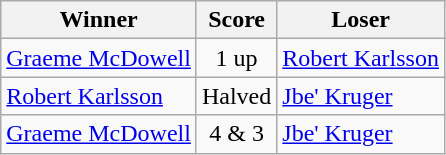<table class="wikitable" font-size:95%;">
<tr>
<th>Winner</th>
<th>Score</th>
<th>Loser</th>
</tr>
<tr>
<td><a href='#'>Graeme McDowell</a></td>
<td align=center>1 up</td>
<td><a href='#'>Robert Karlsson</a></td>
</tr>
<tr>
<td><a href='#'>Robert Karlsson</a></td>
<td align=center>Halved</td>
<td><a href='#'>Jbe' Kruger</a></td>
</tr>
<tr>
<td><a href='#'>Graeme McDowell</a></td>
<td align=center>4 & 3</td>
<td><a href='#'>Jbe' Kruger</a></td>
</tr>
</table>
